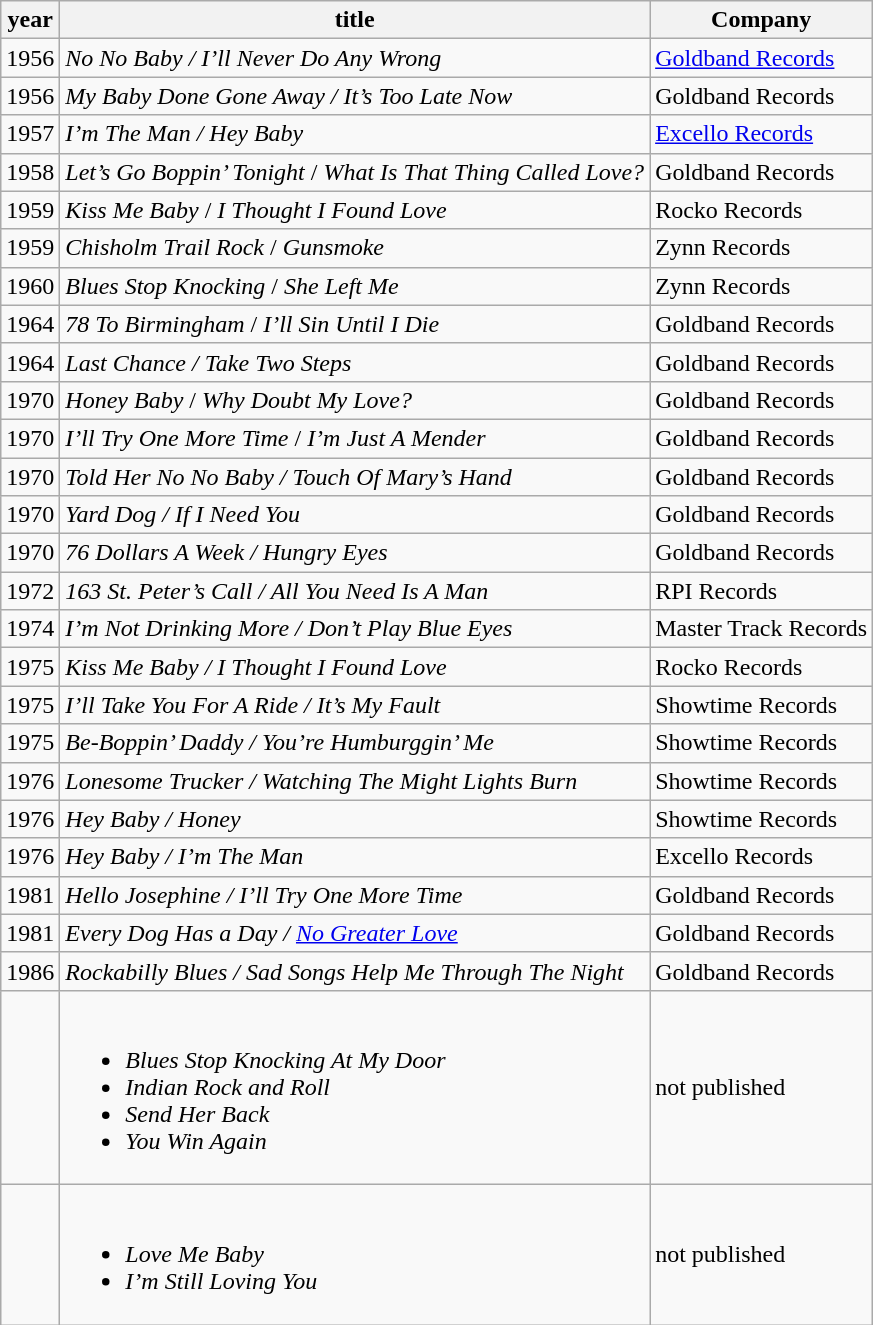<table class="wikitable">
<tr>
<th>year</th>
<th>title</th>
<th>Company</th>
</tr>
<tr>
<td>1956</td>
<td><em>No No Baby / I’ll Never Do Any Wrong</em></td>
<td><a href='#'>Goldband Records</a></td>
</tr>
<tr>
<td>1956</td>
<td><em>My Baby Done Gone Away / It’s Too Late Now</em></td>
<td>Goldband Records</td>
</tr>
<tr>
<td>1957</td>
<td><em>I’m The Man / Hey Baby</em></td>
<td><a href='#'>Excello Records</a></td>
</tr>
<tr>
<td>1958</td>
<td><em>Let’s Go Boppin’ Tonight</em> / <em>What Is That Thing Called Love?</em></td>
<td>Goldband Records</td>
</tr>
<tr>
<td>1959</td>
<td><em>Kiss Me Baby</em> / <em>I Thought I Found Love</em></td>
<td>Rocko Records</td>
</tr>
<tr>
<td>1959</td>
<td><em>Chisholm Trail Rock</em> / <em>Gunsmoke</em></td>
<td>Zynn Records</td>
</tr>
<tr>
<td>1960</td>
<td><em>Blues Stop Knocking</em> / <em>She Left Me</em></td>
<td>Zynn Records</td>
</tr>
<tr>
<td>1964</td>
<td><em>78 To Birmingham</em> / <em>I’ll Sin Until I Die</em></td>
<td>Goldband Records</td>
</tr>
<tr>
<td>1964</td>
<td><em>Last Chance / Take Two Steps</em></td>
<td>Goldband Records</td>
</tr>
<tr>
<td>1970</td>
<td><em>Honey Baby</em> / <em>Why Doubt My Love?</em></td>
<td>Goldband Records</td>
</tr>
<tr>
<td>1970</td>
<td><em>I’ll Try One More Time</em> / <em>I’m Just A Mender</em></td>
<td>Goldband Records</td>
</tr>
<tr>
<td>1970</td>
<td><em>Told Her No No Baby / Touch Of Mary’s Hand</em></td>
<td>Goldband Records</td>
</tr>
<tr>
<td>1970</td>
<td><em>Yard Dog / If I Need You</em></td>
<td>Goldband Records</td>
</tr>
<tr>
<td>1970</td>
<td><em>76 Dollars A Week / Hungry Eyes</em></td>
<td>Goldband Records</td>
</tr>
<tr>
<td>1972</td>
<td><em>163 St. Peter’s Call / All You Need Is A Man</em></td>
<td>RPI Records</td>
</tr>
<tr>
<td>1974</td>
<td><em>I’m Not Drinking More / Don’t Play Blue Eyes</em></td>
<td>Master Track Records</td>
</tr>
<tr>
<td>1975</td>
<td><em>Kiss Me Baby / I Thought I Found Love</em></td>
<td>Rocko Records</td>
</tr>
<tr>
<td>1975</td>
<td><em>I’ll Take You For A Ride / It’s My Fault</em></td>
<td>Showtime Records</td>
</tr>
<tr>
<td>1975</td>
<td><em>Be-Boppin’ Daddy / You’re Humburggin’ Me</em></td>
<td>Showtime Records</td>
</tr>
<tr>
<td>1976</td>
<td><em>Lonesome Trucker / Watching The Might Lights Burn</em></td>
<td>Showtime Records</td>
</tr>
<tr>
<td>1976</td>
<td><em>Hey Baby / Honey</em></td>
<td>Showtime Records</td>
</tr>
<tr>
<td>1976</td>
<td><em>Hey Baby / I’m The Man</em></td>
<td>Excello Records</td>
</tr>
<tr>
<td>1981</td>
<td><em>Hello Josephine / I’ll Try One More Time</em></td>
<td>Goldband Records</td>
</tr>
<tr>
<td>1981</td>
<td><em>Every Dog Has a Day / <a href='#'>No Greater Love</a></em></td>
<td>Goldband Records</td>
</tr>
<tr>
<td>1986</td>
<td><em>Rockabilly Blues / Sad Songs Help Me Through The Night</em></td>
<td>Goldband Records</td>
</tr>
<tr>
<td></td>
<td><br><ul><li><em>Blues Stop Knocking At My Door</em></li><li><em>Indian Rock and Roll</em></li><li><em>Send Her Back</em></li><li><em>You Win Again</em></li></ul></td>
<td>not published</td>
</tr>
<tr>
<td></td>
<td><br><ul><li><em>Love Me Baby</em></li><li><em>I’m Still Loving You</em></li></ul></td>
<td>not published</td>
</tr>
</table>
